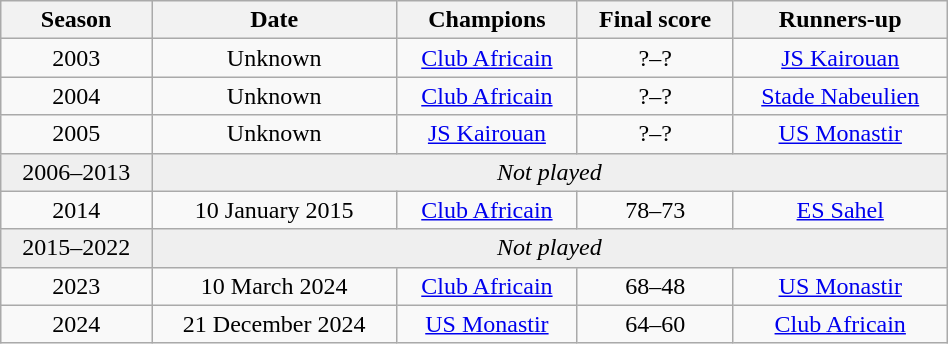<table class="wikitable"  style="text-align:center" width="50%">
<tr>
<th>Season</th>
<th>Date</th>
<th>Champions</th>
<th>Final score</th>
<th>Runners-up</th>
</tr>
<tr>
<td>2003</td>
<td>Unknown</td>
<td><a href='#'>Club Africain</a></td>
<td>?–?</td>
<td><a href='#'>JS Kairouan</a></td>
</tr>
<tr>
<td>2004</td>
<td>Unknown</td>
<td><a href='#'>Club Africain</a></td>
<td>?–?</td>
<td><a href='#'>Stade Nabeulien</a></td>
</tr>
<tr>
<td>2005</td>
<td>Unknown</td>
<td><a href='#'>JS Kairouan</a></td>
<td>?–?</td>
<td><a href='#'>US Monastir</a></td>
</tr>
<tr style="background:#efefef;">
<td>2006–2013</td>
<td colspan="4"><em>Not played</em></td>
</tr>
<tr>
<td>2014</td>
<td>10 January 2015</td>
<td><a href='#'>Club Africain</a></td>
<td>78–73</td>
<td><a href='#'>ES Sahel</a></td>
</tr>
<tr style="background:#efefef;">
<td>2015–2022</td>
<td colspan="4"><em>Not played</em></td>
</tr>
<tr>
<td>2023</td>
<td>10 March 2024</td>
<td><a href='#'>Club Africain</a></td>
<td>68–48</td>
<td><a href='#'>US Monastir</a></td>
</tr>
<tr>
<td>2024</td>
<td>21 December 2024</td>
<td><a href='#'>US Monastir</a></td>
<td>64–60</td>
<td><a href='#'>Club Africain</a></td>
</tr>
</table>
